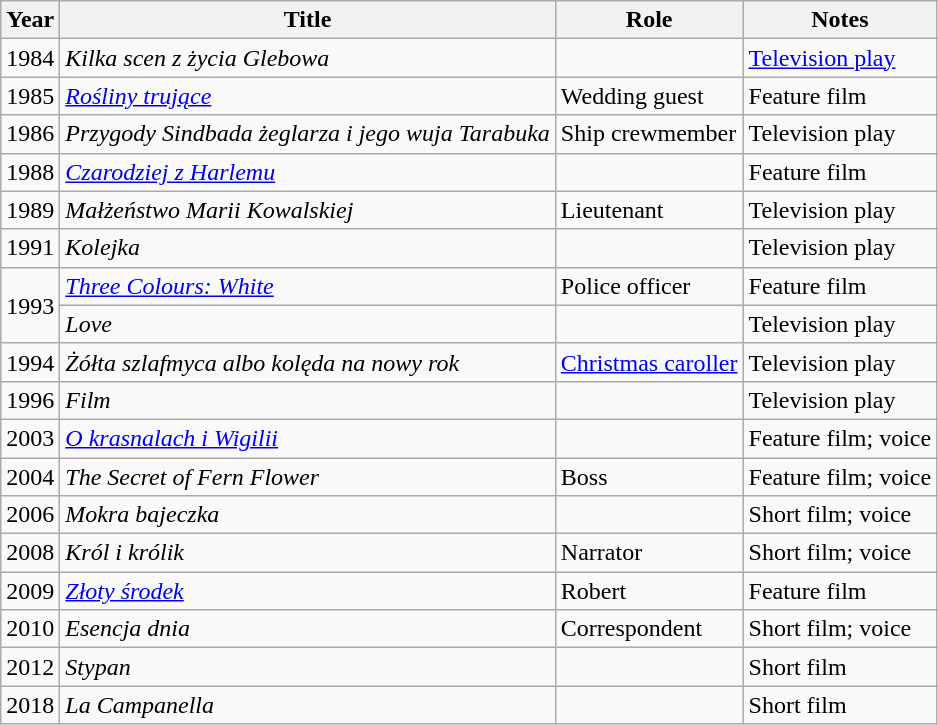<table class="wikitable plainrowheaders sortable">
<tr>
<th scope="col">Year</th>
<th scope="col">Title</th>
<th scope="col">Role</th>
<th scope="col" class="unsortable">Notes</th>
</tr>
<tr>
<td>1984</td>
<td><em>Kilka scen z życia Glebowa</em></td>
<td></td>
<td><a href='#'>Television play</a></td>
</tr>
<tr>
<td>1985</td>
<td><em><a href='#'>Rośliny trujące</a></em></td>
<td>Wedding guest</td>
<td>Feature film</td>
</tr>
<tr>
<td>1986</td>
<td><em>Przygody Sindbada żeglarza i jego wuja Tarabuka</em></td>
<td>Ship crewmember</td>
<td>Television play</td>
</tr>
<tr>
<td>1988</td>
<td><em><a href='#'>Czarodziej z Harlemu</a></em></td>
<td></td>
<td>Feature film</td>
</tr>
<tr>
<td>1989</td>
<td><em>Małżeństwo Marii Kowalskiej</em></td>
<td>Lieutenant</td>
<td>Television play</td>
</tr>
<tr>
<td>1991</td>
<td><em>Kolejka</em></td>
<td></td>
<td>Television play</td>
</tr>
<tr>
<td rowspan=2>1993</td>
<td><em><a href='#'>Three Colours: White</a></em></td>
<td>Police officer</td>
<td>Feature film</td>
</tr>
<tr>
<td><em>Love</em></td>
<td></td>
<td>Television play</td>
</tr>
<tr>
<td>1994</td>
<td><em>Żółta szlafmyca albo kolęda na nowy rok</em></td>
<td><a href='#'>Christmas caroller</a></td>
<td>Television play</td>
</tr>
<tr>
<td>1996</td>
<td><em>Film</em></td>
<td></td>
<td>Television play</td>
</tr>
<tr>
<td>2003</td>
<td><em><a href='#'>O krasnalach i Wigilii</a></em></td>
<td></td>
<td>Feature film; voice</td>
</tr>
<tr>
<td>2004</td>
<td><em>The Secret of Fern Flower</em></td>
<td>Boss</td>
<td>Feature film; voice</td>
</tr>
<tr>
<td>2006</td>
<td><em>Mokra bajeczka</em></td>
<td></td>
<td>Short film; voice</td>
</tr>
<tr>
<td>2008</td>
<td><em>Król i królik</em></td>
<td>Narrator</td>
<td>Short film; voice</td>
</tr>
<tr>
<td>2009</td>
<td><em><a href='#'>Złoty środek</a></em></td>
<td>Robert</td>
<td>Feature film</td>
</tr>
<tr>
<td>2010</td>
<td><em>Esencja dnia</em></td>
<td>Correspondent</td>
<td>Short film; voice</td>
</tr>
<tr>
<td>2012</td>
<td><em>Stypan</em></td>
<td></td>
<td>Short film</td>
</tr>
<tr>
<td>2018</td>
<td><em>La Campanella</em></td>
<td></td>
<td>Short film</td>
</tr>
</table>
